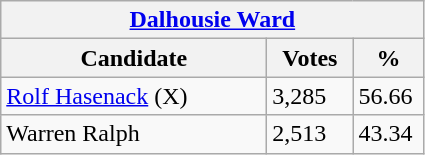<table class="wikitable">
<tr>
<th colspan="3"><a href='#'>Dalhousie Ward</a></th>
</tr>
<tr>
<th style="width: 170px">Candidate</th>
<th style="width: 50px">Votes</th>
<th style="width: 40px">%</th>
</tr>
<tr>
<td><a href='#'>Rolf Hasenack</a> (X)</td>
<td>3,285</td>
<td>56.66</td>
</tr>
<tr>
<td>Warren Ralph</td>
<td>2,513</td>
<td>43.34</td>
</tr>
</table>
